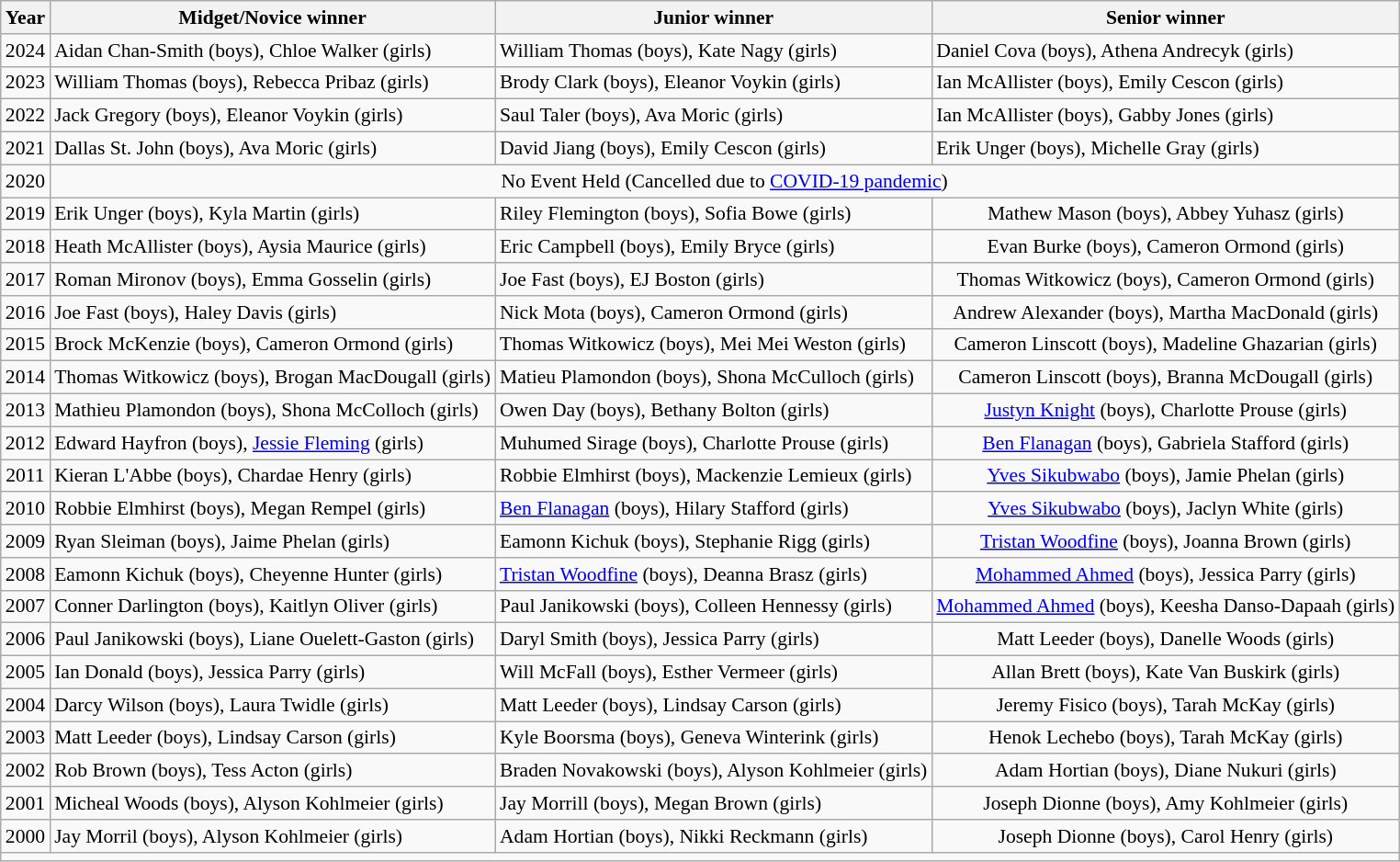<table class="sortable wikitable" style="font-size:90%; text-align:center; margin: 1em auto 1em auto">
<tr>
<th>Year</th>
<th>Midget/Novice winner</th>
<th>Junior winner</th>
<th>Senior winner</th>
</tr>
<tr>
<td>2024</td>
<td align=left>Aidan Chan-Smith (boys), Chloe Walker (girls)</td>
<td align=left>William Thomas (boys), Kate Nagy (girls)</td>
<td align=left>Daniel Cova (boys), Athena Andrecyk (girls)</td>
</tr>
<tr>
<td>2023</td>
<td align=left>William	Thomas (boys), Rebecca Pribaz (girls)</td>
<td align=left>Brody Clark (boys), Eleanor Voykin (girls)</td>
<td align=left>Ian McAllister (boys), Emily Cescon (girls)</td>
</tr>
<tr>
<td>2022</td>
<td align=left>Jack Gregory (boys), Eleanor Voykin (girls)</td>
<td align=left>Saul Taler (boys), Ava Moric (girls)</td>
<td align=left>Ian McAllister (boys), Gabby Jones (girls)</td>
</tr>
<tr>
<td>2021</td>
<td align=left>Dallas St. John (boys), Ava Moric (girls)</td>
<td align=left>David Jiang (boys), Emily Cescon (girls)</td>
<td align=left>Erik Unger (boys), Michelle Gray (girls)</td>
</tr>
<tr>
<td>2020</td>
<td colspan="3" align="center">No Event Held (Cancelled due to <a href='#'>COVID-19 pandemic</a>)</td>
</tr>
<tr>
<td>2019</td>
<td align=left>Erik Unger (boys), Kyla Martin (girls)</td>
<td align=left>Riley Flemington (boys), Sofia Bowe (girls)</td>
<td>Mathew Mason (boys), Abbey Yuhasz (girls)</td>
</tr>
<tr>
<td>2018</td>
<td align=left>Heath McAllister (boys), Aysia Maurice (girls)</td>
<td align=left>Eric Campbell (boys), Emily Bryce (girls)</td>
<td>Evan Burke (boys), Cameron Ormond (girls)</td>
</tr>
<tr>
<td>2017</td>
<td align=left>Roman Mironov (boys), Emma Gosselin (girls)</td>
<td align=left>Joe Fast (boys), EJ Boston (girls)</td>
<td>Thomas Witkowicz (boys), Cameron Ormond (girls)</td>
</tr>
<tr>
<td>2016</td>
<td align=left>Joe Fast (boys), Haley Davis (girls)</td>
<td align=left>Nick Mota (boys), Cameron Ormond (girls)</td>
<td>Andrew Alexander (boys), Martha MacDonald (girls)</td>
</tr>
<tr>
<td>2015</td>
<td align=left>Brock McKenzie (boys), Cameron Ormond (girls)</td>
<td align=left>Thomas Witkowicz (boys), Mei Mei Weston (girls)</td>
<td>Cameron Linscott (boys), Madeline Ghazarian (girls)</td>
</tr>
<tr>
<td>2014</td>
<td align=left>Thomas Witkowicz (boys), Brogan MacDougall (girls)</td>
<td align=left>Matieu Plamondon (boys), Shona McCulloch (girls)</td>
<td>Cameron Linscott (boys), Branna McDougall (girls)</td>
</tr>
<tr>
<td>2013</td>
<td align=left>Mathieu Plamondon (boys), Shona McColloch (girls)</td>
<td align=left>Owen Day (boys), Bethany Bolton (girls)</td>
<td><a href='#'>Justyn Knight</a> (boys), Charlotte Prouse (girls)</td>
</tr>
<tr>
<td>2012</td>
<td align=left>Edward Hayfron (boys), <a href='#'>Jessie Fleming</a> (girls)</td>
<td align=left>Muhumed Sirage (boys), Charlotte Prouse (girls)</td>
<td><a href='#'>Ben Flanagan</a> (boys), Gabriela Stafford (girls)</td>
</tr>
<tr>
<td>2011</td>
<td align=left>Kieran L'Abbe (boys), Chardae Henry (girls)</td>
<td align=left>Robbie Elmhirst (boys), Mackenzie Lemieux (girls)</td>
<td><a href='#'>Yves Sikubwabo</a> (boys), Jamie Phelan (girls)</td>
</tr>
<tr>
<td>2010</td>
<td align=left>Robbie Elmhirst (boys), Megan Rempel (girls)</td>
<td align=left><a href='#'>Ben Flanagan</a> (boys), Hilary Stafford (girls)</td>
<td><a href='#'>Yves Sikubwabo</a>  (boys), Jaclyn White (girls)</td>
</tr>
<tr>
<td>2009</td>
<td align=left>Ryan Sleiman (boys), Jaime Phelan (girls)</td>
<td align=left>Eamonn Kichuk (boys), Stephanie Rigg (girls)</td>
<td><a href='#'>Tristan Woodfine</a> (boys), Joanna Brown (girls)</td>
</tr>
<tr>
<td>2008</td>
<td align=left>Eamonn Kichuk (boys), Cheyenne Hunter (girls)</td>
<td align=left><a href='#'>Tristan Woodfine</a> (boys), Deanna Brasz (girls)</td>
<td><a href='#'>Mohammed Ahmed</a> (boys), Jessica Parry (girls)</td>
</tr>
<tr>
<td>2007</td>
<td align=left>Conner Darlington (boys), Kaitlyn Oliver (girls)</td>
<td align=left>Paul Janikowski (boys), Colleen Hennessy (girls)</td>
<td><a href='#'>Mohammed Ahmed</a> (boys), Keesha Danso-Dapaah (girls)</td>
</tr>
<tr>
<td>2006</td>
<td align=left>Paul Janikowski (boys), Liane Ouelett-Gaston (girls)</td>
<td align=left>Daryl Smith (boys), Jessica Parry (girls)</td>
<td>Matt Leeder (boys), Danelle Woods (girls)</td>
</tr>
<tr>
<td>2005</td>
<td align=left>Ian Donald (boys), Jessica Parry (girls)</td>
<td align=left>Will McFall (boys), Esther Vermeer (girls)</td>
<td>Allan Brett (boys), Kate Van Buskirk (girls)</td>
</tr>
<tr>
<td>2004</td>
<td align=left>Darcy Wilson (boys), Laura Twidle (girls)</td>
<td align=left>Matt Leeder (boys), Lindsay Carson (girls)</td>
<td>Jeremy Fisico (boys), Tarah McKay (girls)</td>
</tr>
<tr>
<td>2003</td>
<td align=left>Matt Leeder (boys), Lindsay Carson (girls)</td>
<td align=left>Kyle Boorsma (boys), Geneva Winterink (girls)</td>
<td>Henok Lechebo (boys), Tarah McKay (girls)</td>
</tr>
<tr>
<td>2002</td>
<td align=left>Rob Brown (boys), Tess Acton (girls)</td>
<td align=left>Braden Novakowski (boys), Alyson Kohlmeier (girls)</td>
<td>Adam Hortian (boys), Diane Nukuri (girls)</td>
</tr>
<tr>
<td>2001</td>
<td align=left>Micheal Woods (boys), Alyson Kohlmeier (girls)</td>
<td align=left>Jay Morrill (boys), Megan Brown (girls)</td>
<td>Joseph Dionne (boys), Amy Kohlmeier (girls)</td>
</tr>
<tr>
<td>2000</td>
<td align=left>Jay Morril (boys), Alyson Kohlmeier (girls)</td>
<td align=left>Adam Hortian (boys), Nikki Reckmann (girls)</td>
<td>Joseph Dionne (boys), Carol Henry (girls)</td>
</tr>
<tr>
<td colspan="4"></td>
</tr>
</table>
